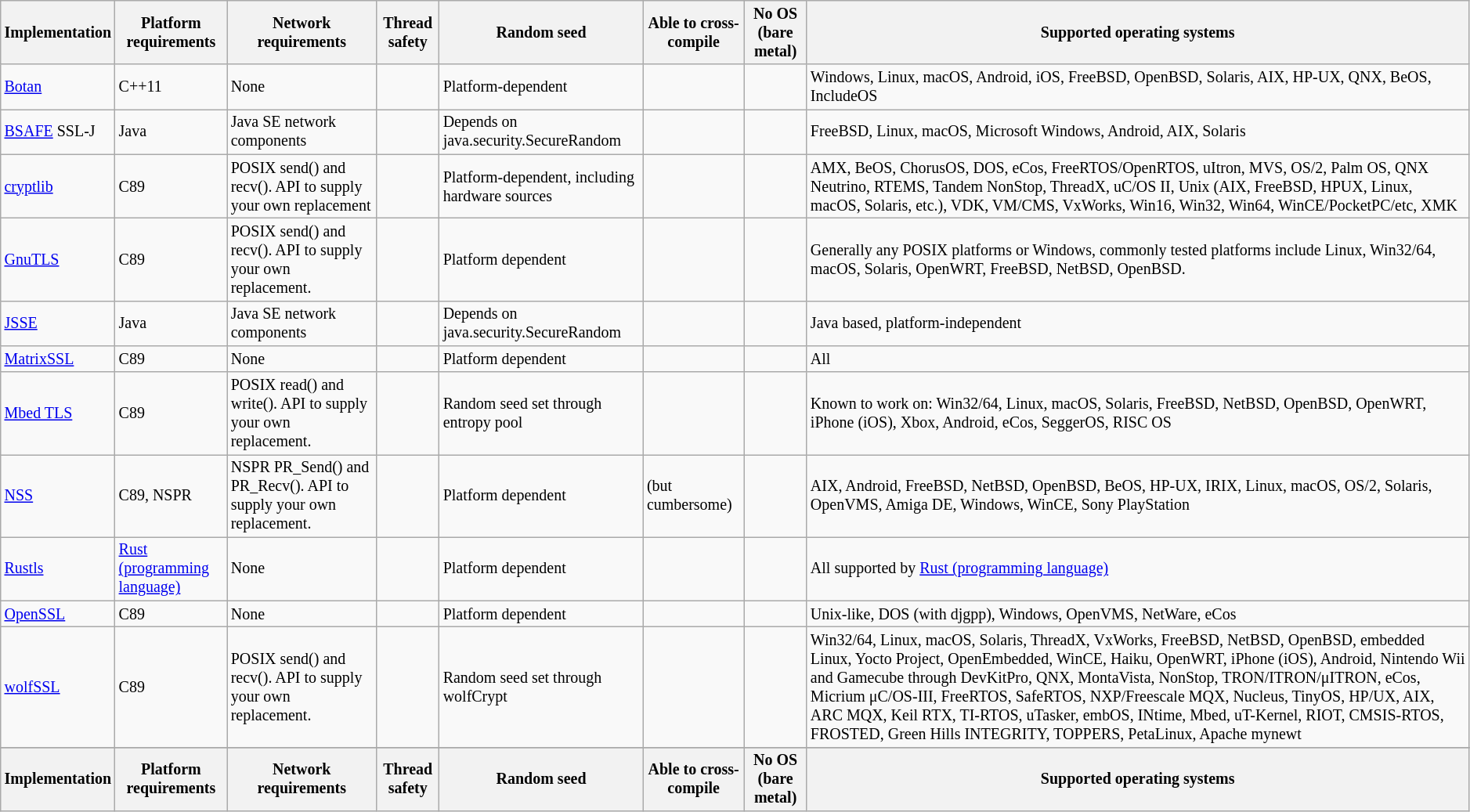<table class="wikitable sortable sort-under" style="text-align: left; font-size: smaller">
<tr>
<th>Implementation</th>
<th>Platform requirements</th>
<th>Network requirements</th>
<th>Thread safety</th>
<th>Random seed</th>
<th>Able to cross-compile</th>
<th>No OS (bare metal)</th>
<th>Supported operating systems</th>
</tr>
<tr>
<td><a href='#'>Botan</a></td>
<td>C++11</td>
<td>None</td>
<td></td>
<td>Platform-dependent</td>
<td></td>
<td></td>
<td>Windows, Linux, macOS, Android, iOS, FreeBSD, OpenBSD, Solaris, AIX, HP-UX, QNX, BeOS, IncludeOS</td>
</tr>
<tr>
<td><a href='#'>BSAFE</a> SSL-J</td>
<td>Java</td>
<td>Java SE network components</td>
<td></td>
<td>Depends on java.security.SecureRandom</td>
<td></td>
<td></td>
<td>FreeBSD, Linux, macOS, Microsoft Windows, Android, AIX, Solaris</td>
</tr>
<tr>
<td><a href='#'>cryptlib</a></td>
<td>C89</td>
<td>POSIX send() and recv(). API to supply your own replacement</td>
<td></td>
<td>Platform-dependent, including hardware sources</td>
<td></td>
<td></td>
<td>AMX, BeOS, ChorusOS, DOS, eCos, FreeRTOS/OpenRTOS, uItron, MVS, OS/2, Palm OS, QNX Neutrino, RTEMS, Tandem NonStop, ThreadX, uC/OS II, Unix (AIX, FreeBSD, HPUX, Linux, macOS, Solaris, etc.), VDK, VM/CMS, VxWorks, Win16, Win32, Win64, WinCE/PocketPC/etc, XMK</td>
</tr>
<tr>
<td><a href='#'>GnuTLS</a></td>
<td>C89</td>
<td>POSIX send() and recv(). API to supply your own replacement.</td>
<td></td>
<td>Platform dependent</td>
<td></td>
<td></td>
<td>Generally any POSIX platforms or Windows, commonly tested platforms include Linux, Win32/64, macOS, Solaris, OpenWRT, FreeBSD, NetBSD, OpenBSD.</td>
</tr>
<tr>
<td><a href='#'>JSSE</a></td>
<td>Java</td>
<td>Java SE network components</td>
<td></td>
<td>Depends on java.security.SecureRandom</td>
<td></td>
<td></td>
<td>Java based, platform-independent</td>
</tr>
<tr>
<td><a href='#'>MatrixSSL</a></td>
<td>C89</td>
<td>None</td>
<td></td>
<td>Platform dependent</td>
<td></td>
<td></td>
<td>All</td>
</tr>
<tr>
<td><a href='#'>Mbed TLS</a></td>
<td>C89</td>
<td>POSIX read() and write(). API to supply your own replacement.</td>
<td></td>
<td>Random seed set through entropy pool</td>
<td></td>
<td></td>
<td>Known to work on: Win32/64, Linux, macOS, Solaris, FreeBSD, NetBSD, OpenBSD, OpenWRT, iPhone (iOS), Xbox, Android, eCos, SeggerOS, RISC OS</td>
</tr>
<tr>
<td><a href='#'>NSS</a></td>
<td>C89, NSPR</td>
<td>NSPR PR_Send() and PR_Recv(). API to supply your own replacement.</td>
<td></td>
<td>Platform dependent</td>
<td> (but cumbersome)</td>
<td></td>
<td>AIX, Android, FreeBSD, NetBSD, OpenBSD, BeOS, HP-UX, IRIX, Linux, macOS, OS/2, Solaris, OpenVMS, Amiga DE, Windows, WinCE, Sony PlayStation</td>
</tr>
<tr>
<td><a href='#'>Rustls</a></td>
<td><a href='#'>Rust (programming language)</a></td>
<td>None</td>
<td></td>
<td>Platform dependent</td>
<td></td>
<td></td>
<td>All supported by <a href='#'>Rust (programming language)</a></td>
</tr>
<tr>
<td><a href='#'>OpenSSL</a></td>
<td>C89</td>
<td>None</td>
<td></td>
<td>Platform dependent</td>
<td></td>
<td></td>
<td>Unix-like, DOS (with djgpp), Windows, OpenVMS, NetWare, eCos</td>
</tr>
<tr>
<td><a href='#'>wolfSSL</a></td>
<td>C89</td>
<td>POSIX send() and recv(). API to supply your own replacement.</td>
<td></td>
<td>Random seed set through wolfCrypt</td>
<td></td>
<td></td>
<td>Win32/64, Linux, macOS, Solaris, ThreadX, VxWorks, FreeBSD, NetBSD, OpenBSD, embedded Linux, Yocto Project, OpenEmbedded, WinCE, Haiku, OpenWRT, iPhone (iOS), Android, Nintendo Wii and Gamecube through DevKitPro, QNX, MontaVista, NonStop, TRON/ITRON/μITRON, eCos, Micrium μC/OS-III, FreeRTOS, SafeRTOS, NXP/Freescale MQX, Nucleus, TinyOS, HP/UX, AIX, ARC MQX, Keil RTX, TI-RTOS, uTasker, embOS, INtime, Mbed, uT-Kernel, RIOT, CMSIS-RTOS, FROSTED, Green Hills INTEGRITY, TOPPERS, PetaLinux, Apache mynewt</td>
</tr>
<tr>
</tr>
<tr class="sortbottom">
<th>Implementation</th>
<th>Platform requirements</th>
<th>Network requirements</th>
<th>Thread safety</th>
<th>Random seed</th>
<th>Able to cross-compile</th>
<th>No OS (bare metal)</th>
<th>Supported operating systems</th>
</tr>
</table>
